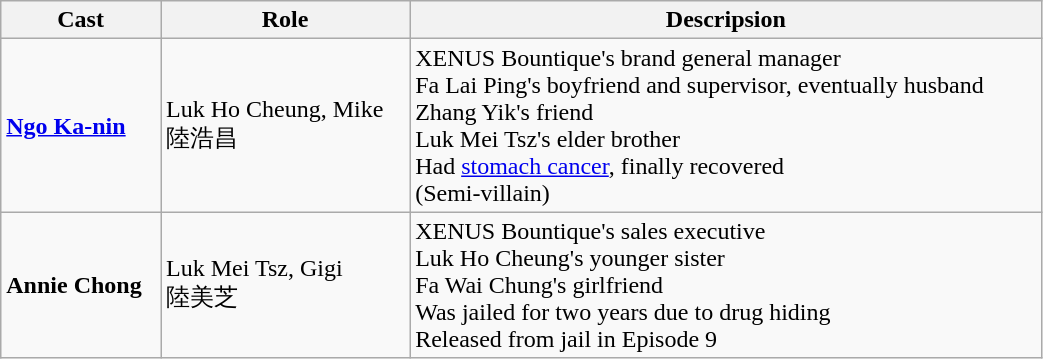<table class="wikitable" style="width:55%;">
<tr>
<th>Cast</th>
<th>Role</th>
<th>Descripsion</th>
</tr>
<tr>
<td><strong><a href='#'>Ngo Ka-nin</a></strong></td>
<td>Luk Ho Cheung, Mike<br>陸浩昌</td>
<td>XENUS Bountique's brand general manager<br>Fa Lai Ping's boyfriend and supervisor, eventually husband<br>Zhang Yik's friend<br>Luk Mei Tsz's elder brother<br>Had <a href='#'>stomach cancer</a>, finally recovered<br>(Semi-villain)</td>
</tr>
<tr>
<td><strong>Annie Chong</strong></td>
<td>Luk Mei Tsz, Gigi<br>陸美芝</td>
<td>XENUS Bountique's sales executive<br>Luk Ho Cheung's younger sister<br>Fa Wai Chung's girlfriend<br>Was jailed for two years due to drug hiding<br>Released from jail in Episode 9</td>
</tr>
</table>
